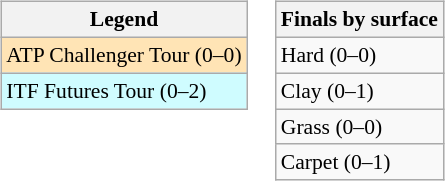<table>
<tr valign=top>
<td><br><table class=wikitable style=font-size:90%>
<tr>
<th>Legend</th>
</tr>
<tr bgcolor=moccasin>
<td>ATP Challenger Tour (0–0)</td>
</tr>
<tr bgcolor=cffcff>
<td>ITF Futures Tour (0–2)</td>
</tr>
</table>
</td>
<td><br><table class=wikitable style=font-size:90%>
<tr>
<th>Finals by surface</th>
</tr>
<tr>
<td>Hard (0–0)</td>
</tr>
<tr>
<td>Clay (0–1)</td>
</tr>
<tr>
<td>Grass (0–0)</td>
</tr>
<tr>
<td>Carpet (0–1)</td>
</tr>
</table>
</td>
</tr>
</table>
